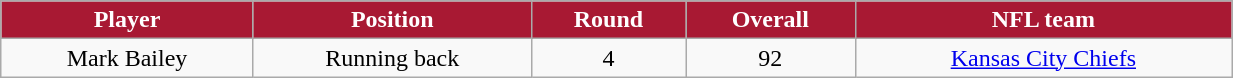<table class="wikitable" width="65%">
<tr align="center" style="background:#A81933;color:#FFFFFF;">
<td><strong>Player</strong></td>
<td><strong>Position</strong></td>
<td><strong>Round</strong></td>
<td><strong>Overall</strong></td>
<td><strong>NFL team</strong></td>
</tr>
<tr align="center" bgcolor="">
<td>Mark Bailey</td>
<td>Running back</td>
<td>4</td>
<td>92</td>
<td><a href='#'>Kansas City Chiefs</a></td>
</tr>
</table>
